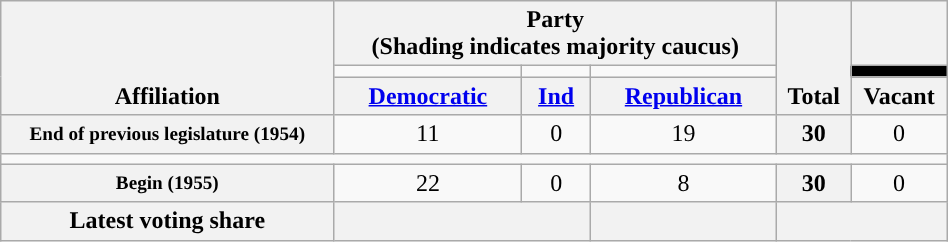<table class=wikitable style="text-align:center; width:50%">
<tr style="vertical-align:bottom;">
<th rowspan=3>Affiliation</th>
<th colspan=3>Party <div>(Shading indicates majority caucus)</div></th>
<th rowspan=3>Total</th>
<th></th>
</tr>
<tr style="height:5px">
<td style="background-color:"></td>
<td style="background-color:"></td>
<td style="background-color:"></td>
<td style="background-color:black"></td>
</tr>
<tr>
<th><a href='#'>Democratic</a></th>
<th><a href='#'>Ind</a></th>
<th><a href='#'>Republican</a></th>
<th>Vacant</th>
</tr>
<tr>
<th nowrap style="font-size:80%">End of previous legislature (1954)</th>
<td>11</td>
<td>0</td>
<td>19</td>
<th>30</th>
<td>0</td>
</tr>
<tr>
<td colspan=6></td>
</tr>
<tr>
<th nowrap style="font-size:80%">Begin (1955)</th>
<td>22</td>
<td>0</td>
<td>8</td>
<th>30</th>
<td>0</td>
</tr>
<tr>
<th>Latest voting share</th>
<th colspan=2 ></th>
<th></th>
<th colspan=2></th>
</tr>
</table>
